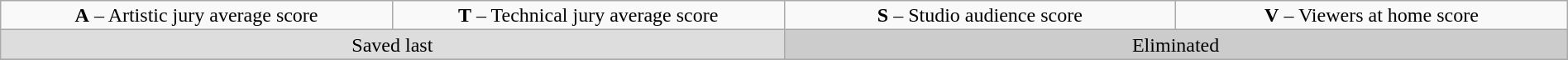<table class="wikitable" style="font-size:100%; line-height:16px; text-align:center" width="100%">
<tr>
<td width=150><strong>A</strong> – Artistic jury average score</td>
<td width=150><strong>T</strong> – Technical jury average score</td>
<td width=150><strong>S</strong> – Studio audience score</td>
<td width=150><strong>V</strong> – Viewers at home score</td>
</tr>
<tr>
<td colspan=2 bgcolor="DDDDDD">Saved last</td>
<td colspan=2 bgcolor="CCCCCC">Eliminated</td>
</tr>
<tr>
</tr>
</table>
